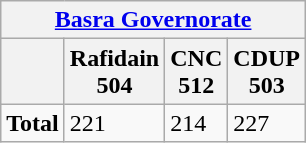<table class="wikitable">
<tr>
<th colspan="4"><a href='#'>Basra Governorate</a></th>
</tr>
<tr>
<th></th>
<th>Rafidain<br>504</th>
<th>CNC<br>512</th>
<th>CDUP<br>503</th>
</tr>
<tr>
<td><strong>Total</strong></td>
<td>221</td>
<td>214</td>
<td>227</td>
</tr>
</table>
